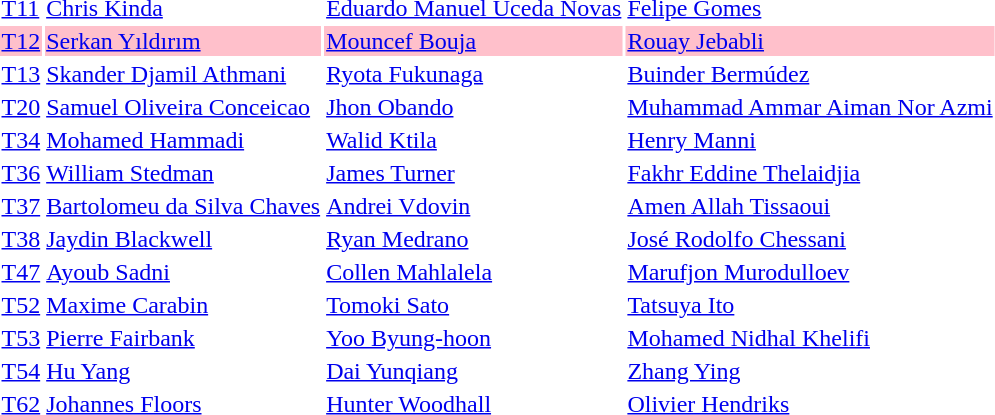<table>
<tr>
<td><a href='#'>T11</a></td>
<td><a href='#'>Chris Kinda</a><br></td>
<td><a href='#'>Eduardo Manuel Uceda Novas</a><br></td>
<td><a href='#'>Felipe Gomes</a><br></td>
</tr>
<tr bgcolor=pink>
<td><a href='#'>T12</a></td>
<td><a href='#'>Serkan Yıldırım</a><br></td>
<td><a href='#'>Mouncef Bouja</a><br></td>
<td><a href='#'>Rouay Jebabli</a><br></td>
</tr>
<tr>
<td><a href='#'>T13</a></td>
<td><a href='#'>Skander Djamil Athmani</a><br></td>
<td><a href='#'>Ryota Fukunaga</a><br></td>
<td><a href='#'>Buinder Bermúdez</a><br></td>
</tr>
<tr>
<td><a href='#'>T20</a></td>
<td><a href='#'>Samuel Oliveira Conceicao</a><br></td>
<td><a href='#'>Jhon Obando</a><br></td>
<td><a href='#'>Muhammad Ammar Aiman Nor Azmi</a><br></td>
</tr>
<tr>
<td><a href='#'>T34</a></td>
<td><a href='#'>Mohamed Hammadi</a><br></td>
<td><a href='#'>Walid Ktila</a><br></td>
<td><a href='#'>Henry Manni</a><br></td>
</tr>
<tr>
<td><a href='#'>T36</a></td>
<td><a href='#'>William Stedman</a><br></td>
<td><a href='#'>James Turner</a><br></td>
<td><a href='#'>Fakhr Eddine Thelaidjia</a><br></td>
</tr>
<tr>
<td><a href='#'>T37</a></td>
<td><a href='#'>Bartolomeu da Silva Chaves</a><br></td>
<td><a href='#'>Andrei Vdovin</a><br></td>
<td><a href='#'>Amen Allah Tissaoui</a><br></td>
</tr>
<tr>
<td><a href='#'>T38</a></td>
<td><a href='#'>Jaydin Blackwell</a><br></td>
<td><a href='#'>Ryan Medrano</a><br></td>
<td><a href='#'>José Rodolfo Chessani</a><br></td>
</tr>
<tr>
<td><a href='#'>T47</a></td>
<td><a href='#'>Ayoub Sadni</a><br></td>
<td><a href='#'>Collen Mahlalela</a><br></td>
<td><a href='#'>Marufjon Murodulloev</a><br></td>
</tr>
<tr>
<td><a href='#'>T52</a></td>
<td><a href='#'>Maxime Carabin</a><br></td>
<td><a href='#'>Tomoki Sato</a><br></td>
<td><a href='#'>Tatsuya Ito</a><br></td>
</tr>
<tr>
<td><a href='#'>T53</a></td>
<td><a href='#'>Pierre Fairbank</a><br></td>
<td><a href='#'>Yoo Byung-hoon</a><br></td>
<td><a href='#'>Mohamed Nidhal Khelifi</a><br></td>
</tr>
<tr>
<td><a href='#'>T54</a></td>
<td><a href='#'>Hu Yang</a><br></td>
<td><a href='#'>Dai Yunqiang</a><br></td>
<td><a href='#'>Zhang Ying</a><br></td>
</tr>
<tr>
<td><a href='#'>T62</a></td>
<td><a href='#'>Johannes Floors</a><br></td>
<td><a href='#'>Hunter Woodhall</a><br></td>
<td><a href='#'>Olivier Hendriks</a><br></td>
</tr>
</table>
